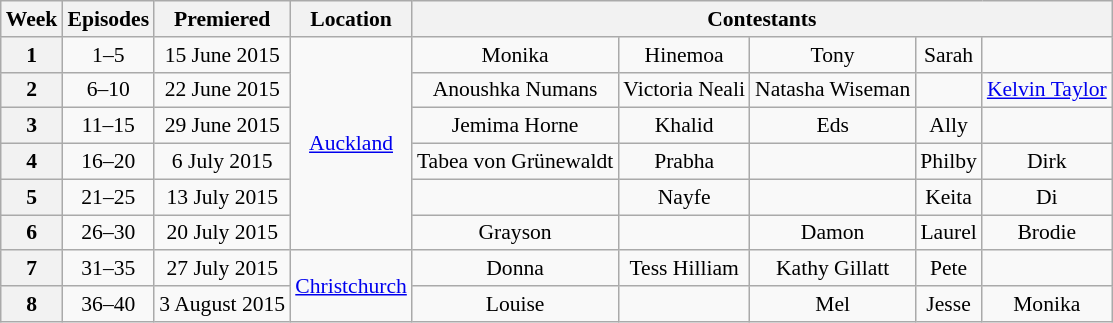<table class="wikitable" style="font-size:90%; text-align:center">
<tr>
<th>Week</th>
<th>Episodes</th>
<th>Premiered</th>
<th>Location</th>
<th colspan="5">Contestants</th>
</tr>
<tr>
<th>1</th>
<td>1–5</td>
<td>15 June 2015</td>
<td rowspan="6"><a href='#'>Auckland</a></td>
<td>Monika</td>
<td>Hinemoa</td>
<td>Tony</td>
<td>Sarah</td>
<td></td>
</tr>
<tr>
<th>2</th>
<td>6–10</td>
<td>22 June 2015</td>
<td>Anoushka Numans</td>
<td>Victoria Neali</td>
<td>Natasha Wiseman</td>
<td></td>
<td><a href='#'>Kelvin Taylor</a></td>
</tr>
<tr>
<th>3</th>
<td>11–15</td>
<td>29 June 2015</td>
<td>Jemima Horne </td>
<td>Khalid</td>
<td>Eds</td>
<td>Ally</td>
<td></td>
</tr>
<tr>
<th>4</th>
<td>16–20</td>
<td>6 July 2015</td>
<td>Tabea von Grünewaldt</td>
<td>Prabha</td>
<td></td>
<td>Philby</td>
<td>Dirk</td>
</tr>
<tr>
<th>5</th>
<td>21–25</td>
<td>13 July 2015</td>
<td></td>
<td>Nayfe</td>
<td></td>
<td>Keita</td>
<td>Di</td>
</tr>
<tr>
<th>6</th>
<td>26–30</td>
<td>20 July 2015</td>
<td>Grayson</td>
<td></td>
<td>Damon</td>
<td>Laurel</td>
<td>Brodie</td>
</tr>
<tr>
<th>7</th>
<td>31–35</td>
<td>27 July 2015</td>
<td rowspan="2"><a href='#'>Christchurch</a></td>
<td>Donna</td>
<td>Tess Hilliam</td>
<td>Kathy Gillatt</td>
<td>Pete</td>
<td></td>
</tr>
<tr>
<th>8</th>
<td>36–40</td>
<td>3 August 2015</td>
<td>Louise</td>
<td></td>
<td>Mel</td>
<td>Jesse</td>
<td>Monika</td>
</tr>
</table>
